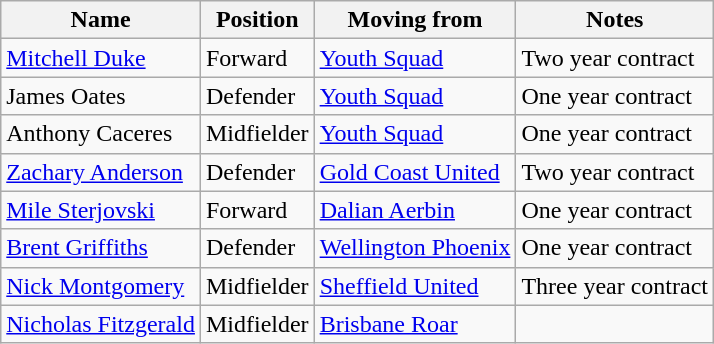<table class="wikitable">
<tr>
<th>Name</th>
<th>Position</th>
<th>Moving from</th>
<th>Notes</th>
</tr>
<tr>
<td> <a href='#'>Mitchell Duke</a></td>
<td>Forward</td>
<td><a href='#'>Youth Squad</a></td>
<td>Two year contract</td>
</tr>
<tr>
<td> James Oates</td>
<td>Defender</td>
<td><a href='#'>Youth Squad</a></td>
<td>One year contract</td>
</tr>
<tr>
<td> Anthony Caceres</td>
<td>Midfielder</td>
<td><a href='#'>Youth Squad</a></td>
<td>One year contract</td>
</tr>
<tr>
<td> <a href='#'>Zachary Anderson</a></td>
<td>Defender</td>
<td><a href='#'>Gold Coast United</a></td>
<td>Two year contract</td>
</tr>
<tr>
<td> <a href='#'>Mile Sterjovski</a></td>
<td>Forward</td>
<td> <a href='#'>Dalian Aerbin</a></td>
<td>One year contract</td>
</tr>
<tr>
<td> <a href='#'>Brent Griffiths</a></td>
<td>Defender</td>
<td><a href='#'>Wellington Phoenix</a></td>
<td>One year contract</td>
</tr>
<tr>
<td> <a href='#'>Nick Montgomery</a></td>
<td>Midfielder</td>
<td> <a href='#'>Sheffield United</a></td>
<td>Three year contract</td>
</tr>
<tr>
<td> <a href='#'>Nicholas Fitzgerald</a></td>
<td>Midfielder</td>
<td><a href='#'>Brisbane Roar</a></td>
<td></td>
</tr>
</table>
